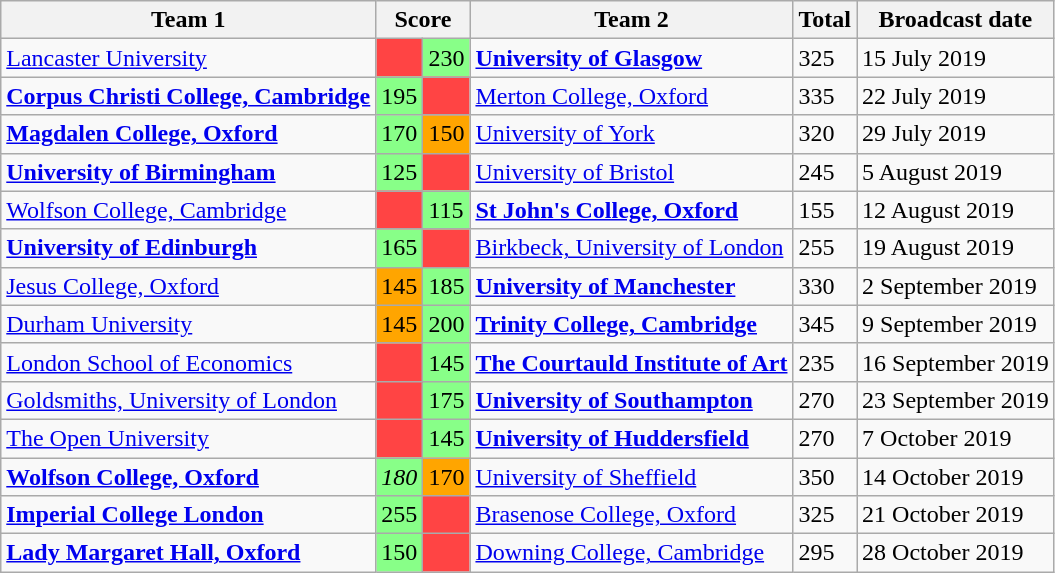<table class="wikitable">
<tr>
<th>Team 1</th>
<th colspan="2">Score</th>
<th>Team 2</th>
<th>Total</th>
<th>Broadcast date</th>
</tr>
<tr>
<td><a href='#'>Lancaster University</a></td>
<td style="background:#f44;"></td>
<td style="background:#88ff88">230</td>
<td><strong><a href='#'>University of Glasgow</a></strong></td>
<td>325</td>
<td>15 July 2019</td>
</tr>
<tr>
<td><strong><a href='#'>Corpus Christi College, Cambridge</a></strong></td>
<td style="background:#88ff88">195</td>
<td style="background:#f44;"></td>
<td><a href='#'>Merton College, Oxford</a></td>
<td>335</td>
<td>22 July 2019</td>
</tr>
<tr>
<td><strong><a href='#'>Magdalen College, Oxford</a></strong></td>
<td style="background:#88ff88">170</td>
<td style="background:orange">150</td>
<td><a href='#'>University of York</a></td>
<td>320</td>
<td>29 July 2019</td>
</tr>
<tr>
<td><strong><a href='#'>University of Birmingham</a></strong></td>
<td style="background:#88ff88">125</td>
<td style="background:#f44;"></td>
<td><a href='#'>University of Bristol</a></td>
<td>245</td>
<td>5 August 2019</td>
</tr>
<tr>
<td><a href='#'>Wolfson College, Cambridge</a></td>
<td style="background:#f44;"></td>
<td style="background:#88ff88">115</td>
<td><strong><a href='#'>St John's College, Oxford</a></strong></td>
<td>155</td>
<td>12 August 2019</td>
</tr>
<tr>
<td><strong><a href='#'>University of Edinburgh</a></strong></td>
<td style="background:#88ff88">165</td>
<td style="background:#f44;"></td>
<td><a href='#'>Birkbeck, University of London</a></td>
<td>255</td>
<td>19 August 2019</td>
</tr>
<tr>
<td><a href='#'>Jesus College, Oxford</a></td>
<td style="background:orange">145</td>
<td style="background:#88ff88">185</td>
<td><strong><a href='#'>University of Manchester</a></strong></td>
<td>330</td>
<td>2 September 2019</td>
</tr>
<tr>
<td><a href='#'>Durham University</a></td>
<td style="background:orange">145</td>
<td style="background:#88ff88">200</td>
<td><strong><a href='#'>Trinity College, Cambridge</a></strong></td>
<td>345</td>
<td>9 September 2019</td>
</tr>
<tr>
<td><a href='#'>London School of Economics</a></td>
<td style="background:#f44;"></td>
<td style="background:#88ff88">145</td>
<td><strong><a href='#'>The Courtauld Institute of Art</a></strong></td>
<td>235</td>
<td>16 September 2019</td>
</tr>
<tr>
<td><a href='#'>Goldsmiths, University of London</a></td>
<td style="background:#f44;"></td>
<td style="background:#88ff88">175</td>
<td><strong><a href='#'>University of Southampton</a></strong></td>
<td>270</td>
<td>23 September 2019</td>
</tr>
<tr>
<td><a href='#'>The Open University</a></td>
<td style="background:#f44;"></td>
<td style="background:#88ff88">145</td>
<td><strong><a href='#'>University of Huddersfield</a></strong></td>
<td>270</td>
<td>7 October 2019</td>
</tr>
<tr>
<td><strong><a href='#'>Wolfson College, Oxford</a></strong></td>
<td style="background:#88ff88"><em>180</em></td>
<td style="background:orange">170</td>
<td><a href='#'>University of Sheffield</a></td>
<td>350</td>
<td>14 October 2019</td>
</tr>
<tr>
<td><strong><a href='#'>Imperial College London</a></strong></td>
<td style="background:#88ff88">255</td>
<td style="background:#f44;"></td>
<td><a href='#'>Brasenose College, Oxford</a></td>
<td>325</td>
<td>21 October 2019</td>
</tr>
<tr>
<td><strong><a href='#'>Lady Margaret Hall, Oxford</a></strong></td>
<td style="background:#88ff88">150</td>
<td style="background:#f44;"></td>
<td><a href='#'>Downing College, Cambridge</a></td>
<td>295</td>
<td>28 October 2019</td>
</tr>
</table>
